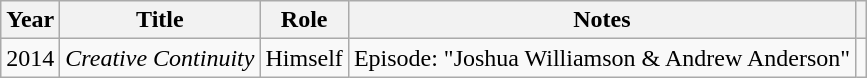<table class="wikitable sortable">
<tr>
<th>Year</th>
<th>Title</th>
<th>Role</th>
<th class="unsortable">Notes</th>
<th class="unsortable"></th>
</tr>
<tr>
<td>2014</td>
<td><em>Creative Continuity</em></td>
<td>Himself</td>
<td>Episode: "Joshua Williamson & Andrew Anderson"</td>
<td></td>
</tr>
</table>
